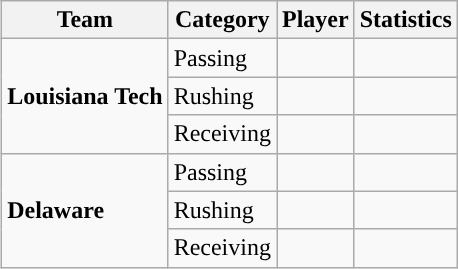<table class="wikitable" style="float: right;">
<tr>
<th>Team</th>
<th>Category</th>
<th>Player</th>
<th>Statistics</th>
</tr>
<tr>
<td rowspan=3><strong>Louisiana Tech</strong></td>
<td>Passing</td>
<td></td>
<td></td>
</tr>
<tr>
<td>Rushing</td>
<td></td>
<td></td>
</tr>
<tr>
<td>Receiving</td>
<td></td>
<td></td>
</tr>
<tr>
<td rowspan=3><strong>Delaware</strong></td>
<td>Passing</td>
<td></td>
<td></td>
</tr>
<tr>
<td>Rushing</td>
<td></td>
<td></td>
</tr>
<tr>
<td>Receiving</td>
<td></td>
<td></td>
</tr>
</table>
